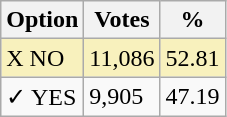<table class="wikitable">
<tr>
<th>Option</th>
<th>Votes</th>
<th>%</th>
</tr>
<tr>
<td style=background:#f8f1bd>X NO</td>
<td style=background:#f8f1bd>11,086</td>
<td style=background:#f8f1bd>52.81</td>
</tr>
<tr>
<td>✓ YES</td>
<td>9,905</td>
<td>47.19</td>
</tr>
</table>
